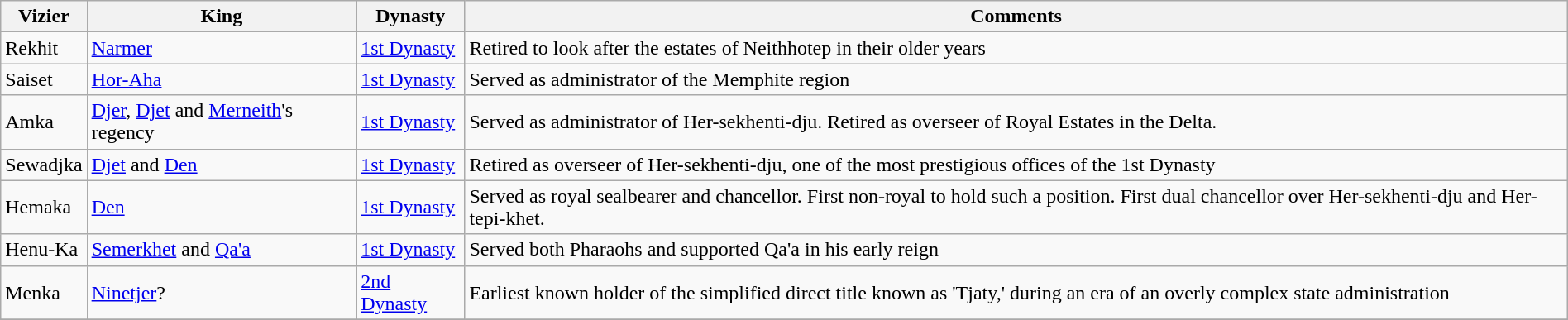<table class="wikitable" style="margin:auto;">
<tr>
<th>Vizier</th>
<th>King</th>
<th>Dynasty</th>
<th>Comments</th>
</tr>
<tr>
<td>Rekhit</td>
<td><a href='#'>Narmer</a></td>
<td><a href='#'>1st Dynasty</a></td>
<td>Retired to look after the estates of Neithhotep in their older years</td>
</tr>
<tr>
<td>Saiset</td>
<td><a href='#'>Hor-Aha</a></td>
<td><a href='#'>1st Dynasty</a></td>
<td>Served as administrator of  the Memphite region</td>
</tr>
<tr>
<td>Amka</td>
<td><a href='#'>Djer</a>, <a href='#'>Djet</a> and <a href='#'>Merneith</a>'s regency</td>
<td><a href='#'>1st Dynasty</a></td>
<td>Served as administrator of Her-sekhenti-dju. Retired as overseer of Royal Estates in the Delta.</td>
</tr>
<tr>
<td>Sewadjka</td>
<td><a href='#'>Djet</a> and <a href='#'>Den</a></td>
<td><a href='#'>1st Dynasty</a></td>
<td>Retired as overseer of Her-sekhenti-dju, one of the most prestigious offices of the 1st Dynasty</td>
</tr>
<tr>
<td>Hemaka</td>
<td><a href='#'>Den</a></td>
<td><a href='#'>1st Dynasty</a></td>
<td>Served as royal sealbearer and chancellor. First non-royal to hold such a position. First dual chancellor over Her-sekhenti-dju and Her-tepi-khet.</td>
</tr>
<tr>
<td>Henu-Ka</td>
<td><a href='#'>Semerkhet</a> and <a href='#'>Qa'a</a></td>
<td><a href='#'>1st Dynasty</a></td>
<td>Served both Pharaohs and supported Qa'a in his early reign</td>
</tr>
<tr>
<td>Menka</td>
<td><a href='#'>Ninetjer</a>?</td>
<td><a href='#'>2nd Dynasty</a></td>
<td>Earliest known holder of the simplified direct title known as 'Tjaty,' during an era of an overly complex state administration</td>
</tr>
<tr>
</tr>
</table>
